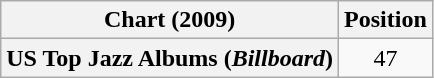<table class="wikitable plainrowheaders" style="text-align:center">
<tr>
<th scope="col">Chart (2009)</th>
<th scope="col">Position</th>
</tr>
<tr>
<th scope="row">US Top Jazz Albums (<em>Billboard</em>)</th>
<td>47</td>
</tr>
</table>
